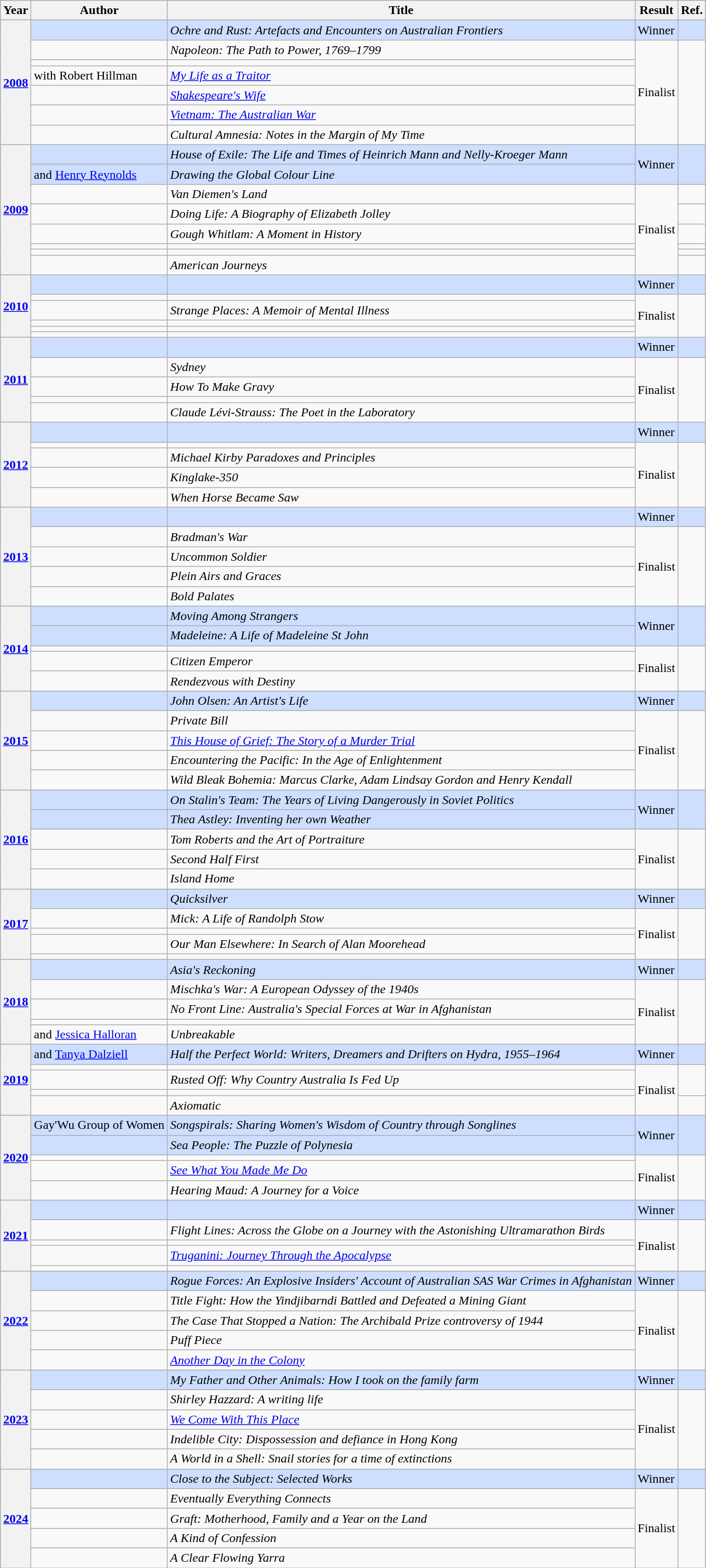<table class="wikitable sortable mw-collapsible">
<tr>
<th>Year</th>
<th>Author</th>
<th>Title</th>
<th>Result</th>
<th>Ref.</th>
</tr>
<tr style="background:#cddeff">
<th rowspan="7"><a href='#'>2008</a></th>
<td></td>
<td><em>Ochre and Rust: Artefacts and Encounters on Australian Frontiers</em></td>
<td>Winner</td>
<td></td>
</tr>
<tr>
<td></td>
<td><em>Napoleon: The Path to Power, 1769–1799</em></td>
<td rowspan="6">Finalist</td>
<td rowspan="6"></td>
</tr>
<tr>
<td></td>
<td><em></em></td>
</tr>
<tr>
<td> with Robert Hillman</td>
<td><em><a href='#'>My Life as a Traitor</a></em></td>
</tr>
<tr>
<td></td>
<td><em><a href='#'>Shakespeare's Wife</a></em></td>
</tr>
<tr>
<td></td>
<td><em><a href='#'>Vietnam: The Australian War</a></em></td>
</tr>
<tr>
<td></td>
<td><em>Cultural Amnesia: Notes in the Margin of My Time</em></td>
</tr>
<tr style="background:#cddeff">
<th rowspan="8"><a href='#'>2009</a></th>
<td></td>
<td><em>House of Exile: The Life and Times of Heinrich Mann and Nelly-Kroeger Mann</em></td>
<td rowspan="2">Winner</td>
<td rowspan="2"></td>
</tr>
<tr style="background:#cddeff">
<td> and <a href='#'>Henry Reynolds</a></td>
<td><em>Drawing the Global Colour Line</em></td>
</tr>
<tr>
<td></td>
<td><em>Van Diemen's Land</em></td>
<td rowspan="6">Finalist</td>
<td></td>
</tr>
<tr>
<td></td>
<td><em>Doing Life: A Biography of Elizabeth Jolley</em></td>
<td></td>
</tr>
<tr>
<td></td>
<td><em>Gough Whitlam: A Moment in History</em></td>
<td></td>
</tr>
<tr>
<td></td>
<td><em></em></td>
<td></td>
</tr>
<tr>
<td></td>
<td><em></em></td>
<td></td>
</tr>
<tr>
<td></td>
<td><em>American Journeys</em></td>
<td></td>
</tr>
<tr style="background:#cddeff">
<th rowspan="6"><a href='#'>2010</a></th>
<td></td>
<td><em></em></td>
<td>Winner</td>
<td></td>
</tr>
<tr>
<td></td>
<td><em></em></td>
<td rowspan="5">Finalist</td>
<td rowspan="5"></td>
</tr>
<tr>
<td></td>
<td><em>Strange Places: A Memoir of Mental Illness</em></td>
</tr>
<tr>
<td></td>
<td><em></em></td>
</tr>
<tr>
<td></td>
<td><em></em></td>
</tr>
<tr>
<td></td>
<td><em></em></td>
</tr>
<tr style="background:#cddeff">
<th rowspan="5"><a href='#'>2011</a></th>
<td></td>
<td><em></em></td>
<td>Winner</td>
<td></td>
</tr>
<tr>
<td></td>
<td><em>Sydney</em></td>
<td rowspan="4">Finalist</td>
<td rowspan="4"></td>
</tr>
<tr>
<td></td>
<td><em>How To Make Gravy</em></td>
</tr>
<tr>
<td></td>
<td><em></em></td>
</tr>
<tr>
<td></td>
<td><em>Claude Lévi-Strauss: The Poet in the Laboratory</em></td>
</tr>
<tr style="background:#cddeff">
<th rowspan="5"><a href='#'>2012</a></th>
<td></td>
<td><em></em></td>
<td>Winner</td>
<td></td>
</tr>
<tr>
<td></td>
<td><em></em></td>
<td rowspan="4">Finalist</td>
<td rowspan="4"></td>
</tr>
<tr>
<td></td>
<td><em>Michael Kirby Paradoxes and Principles</em></td>
</tr>
<tr>
<td></td>
<td><em>Kinglake-350</em></td>
</tr>
<tr>
<td></td>
<td><em>When Horse Became Saw</em></td>
</tr>
<tr style="background:#cddeff">
<th rowspan="5"><a href='#'>2013</a></th>
<td></td>
<td><em></em></td>
<td>Winner</td>
<td></td>
</tr>
<tr>
<td></td>
<td><em>Bradman's War</em></td>
<td rowspan="4">Finalist</td>
<td rowspan="4"></td>
</tr>
<tr>
<td></td>
<td><em>Uncommon Soldier</em></td>
</tr>
<tr>
<td></td>
<td><em>Plein Airs and Graces</em></td>
</tr>
<tr>
<td></td>
<td><em>Bold Palates</em></td>
</tr>
<tr style="background:#cddeff">
<th rowspan="5"><a href='#'>2014</a></th>
<td></td>
<td><em>Moving Among Strangers</em></td>
<td rowspan="2">Winner</td>
<td rowspan="2"></td>
</tr>
<tr style="background:#cddeff">
<td></td>
<td><em>Madeleine: A Life of Madeleine St John</em></td>
</tr>
<tr>
<td></td>
<td><em></em></td>
<td rowspan="3">Finalist</td>
<td rowspan="3"></td>
</tr>
<tr>
<td></td>
<td><em>Citizen Emperor</em></td>
</tr>
<tr>
<td></td>
<td><em>Rendezvous with Destiny</em></td>
</tr>
<tr style="background:#cddeff">
<th rowspan="5"><a href='#'>2015</a></th>
<td></td>
<td><em>John Olsen: An Artist's Life</em></td>
<td>Winner</td>
<td></td>
</tr>
<tr>
<td></td>
<td><em>Private Bill</em></td>
<td rowspan="4">Finalist</td>
<td rowspan="4"></td>
</tr>
<tr>
<td></td>
<td><em><a href='#'>This House of Grief: The Story of a Murder Trial</a></em></td>
</tr>
<tr>
<td></td>
<td><em>Encountering the Pacific: In the Age of Enlightenment</em></td>
</tr>
<tr>
<td></td>
<td><em>Wild Bleak Bohemia: Marcus Clarke, Adam Lindsay Gordon and Henry Kendall</em></td>
</tr>
<tr style="background:#cddeff">
<th rowspan="5"><a href='#'>2016</a></th>
<td></td>
<td><em>On Stalin's Team: The Years of Living Dangerously in Soviet Politics</em></td>
<td rowspan="2">Winner</td>
<td rowspan="2"></td>
</tr>
<tr style="background:#cddeff">
<td></td>
<td><em>Thea Astley: Inventing her own Weather</em></td>
</tr>
<tr>
<td></td>
<td><em>Tom Roberts and the Art of Portraiture</em></td>
<td rowspan="3">Finalist</td>
<td rowspan="3"></td>
</tr>
<tr>
<td></td>
<td><em>Second Half First</em></td>
</tr>
<tr>
<td></td>
<td><em>Island Home</em></td>
</tr>
<tr style="background:#cddeff">
<th rowspan="5"><a href='#'>2017</a></th>
<td></td>
<td><em>Quicksilver</em></td>
<td>Winner</td>
<td></td>
</tr>
<tr>
<td></td>
<td><em>Mick: A Life of Randolph Stow</em></td>
<td rowspan="4">Finalist</td>
<td rowspan="4"></td>
</tr>
<tr>
<td></td>
<td><em></em></td>
</tr>
<tr>
<td></td>
<td><em>Our Man Elsewhere: In Search of Alan Moorehead</em></td>
</tr>
<tr>
<td></td>
<td><em></em></td>
</tr>
<tr style="background:#cddeff">
<th rowspan="5"><a href='#'>2018</a></th>
<td></td>
<td><em>Asia's Reckoning</em></td>
<td>Winner</td>
<td></td>
</tr>
<tr>
<td></td>
<td><em>Mischka's War: A European Odyssey of the 1940s</em></td>
<td rowspan="4">Finalist</td>
<td rowspan="4"></td>
</tr>
<tr>
<td></td>
<td><em>No Front Line: Australia's Special Forces at War in Afghanistan</em></td>
</tr>
<tr>
<td></td>
<td><em></em></td>
</tr>
<tr>
<td> and <a href='#'>Jessica Halloran</a></td>
<td><em>Unbreakable</em></td>
</tr>
<tr style="background:#cddeff">
<th rowspan="5"><a href='#'>2019</a></th>
<td> and <a href='#'>Tanya Dalziell</a></td>
<td><em>Half the Perfect World: Writers, Dreamers and Drifters on Hydra, 1955–1964</em></td>
<td>Winner</td>
<td><strong></strong></td>
</tr>
<tr>
<td></td>
<td><em></em></td>
<td rowspan="4">Finalist</td>
<td rowspan="3"></td>
</tr>
<tr>
<td></td>
<td><em>Rusted Off: Why Country Australia Is Fed Up</em></td>
</tr>
<tr>
<td></td>
<td><em></em></td>
</tr>
<tr>
<td></td>
<td><em>Axiomatic</em></td>
<td></td>
</tr>
<tr style="background:#cddeff">
<th rowspan="5"><a href='#'>2020</a></th>
<td>Gay'Wu Group of Women</td>
<td><em>Songspirals: Sharing Women's Wisdom of Country through Songlines</em></td>
<td rowspan="2">Winner</td>
<td rowspan="2"></td>
</tr>
<tr style="background:#cddeff">
<td></td>
<td><em>Sea People: The Puzzle of Polynesia</em></td>
</tr>
<tr>
<td></td>
<td><em></em></td>
<td rowspan="3">Finalist</td>
<td rowspan="3"></td>
</tr>
<tr>
<td></td>
<td><em><a href='#'>See What You Made Me Do</a></em></td>
</tr>
<tr>
<td></td>
<td><em>Hearing Maud: A Journey for a Voice</em></td>
</tr>
<tr style="background:#cddeff">
<th rowspan="5"><a href='#'>2021</a></th>
<td></td>
<td><em></em></td>
<td>Winner</td>
<td><strong></strong></td>
</tr>
<tr>
<td></td>
<td><em>Flight Lines: Across the Globe on a Journey with the Astonishing Ultramarathon Birds</em></td>
<td rowspan="4">Finalist</td>
<td rowspan="4"></td>
</tr>
<tr>
<td></td>
<td><em></em></td>
</tr>
<tr>
<td></td>
<td><em><a href='#'>Truganini: Journey Through the Apocalypse</a></em></td>
</tr>
<tr>
<td></td>
<td><em></em></td>
</tr>
<tr style="background:#cddeff">
<th rowspan="5"><a href='#'>2022</a></th>
<td></td>
<td><em>Rogue Forces: An Explosive Insiders' Account of Australian SAS War Crimes in Afghanistan</em></td>
<td>Winner</td>
<td><strong></strong></td>
</tr>
<tr>
<td></td>
<td><em>Title Fight: How the Yindjibarndi Battled and Defeated a Mining Giant</em></td>
<td rowspan="4">Finalist</td>
<td rowspan="4"></td>
</tr>
<tr>
<td></td>
<td><em>The Case That Stopped a Nation: The Archibald Prize controversy of 1944</em></td>
</tr>
<tr>
<td></td>
<td><em>Puff Piece</em></td>
</tr>
<tr>
<td></td>
<td><em><a href='#'>Another Day in the Colony</a></em></td>
</tr>
<tr style="background:#cddeff">
<th rowspan="5"><a href='#'>2023</a></th>
<td></td>
<td><em>My Father and Other Animals: How I took on the family farm</em></td>
<td>Winner</td>
<td></td>
</tr>
<tr>
<td></td>
<td><em>Shirley Hazzard: A writing life</em></td>
<td rowspan="4">Finalist</td>
<td rowspan="4"></td>
</tr>
<tr>
<td></td>
<td><em><a href='#'>We Come With This Place</a></em></td>
</tr>
<tr>
<td></td>
<td><em>Indelible City: Dispossession and defiance in Hong Kong</em></td>
</tr>
<tr>
<td></td>
<td><em>A World in a Shell: Snail stories for a time of extinctions</em></td>
</tr>
<tr style="background:#cddeff">
<th rowspan="5"><a href='#'>2024</a></th>
<td></td>
<td><em>Close to the Subject: Selected Works</em></td>
<td>Winner</td>
<td></td>
</tr>
<tr>
<td></td>
<td><em>Eventually Everything Connects</em></td>
<td rowspan="4">Finalist</td>
<td rowspan="4"></td>
</tr>
<tr>
<td></td>
<td><em>Graft: Motherhood, Family and a Year on the Land</em></td>
</tr>
<tr>
<td></td>
<td><em>A Kind of Confession</em></td>
</tr>
<tr>
<td></td>
<td><em>A Clear Flowing Yarra</em></td>
</tr>
</table>
